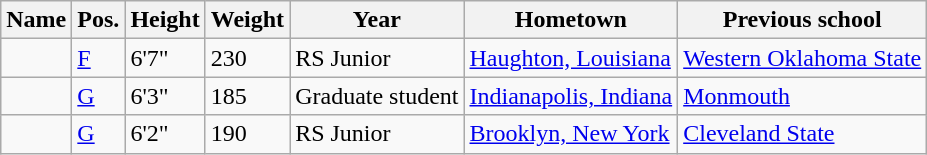<table class="wikitable sortable" border="1">
<tr>
<th>Name</th>
<th>Pos.</th>
<th>Height</th>
<th>Weight</th>
<th>Year</th>
<th>Hometown</th>
<th class="unsortable">Previous school</th>
</tr>
<tr>
<td></td>
<td><a href='#'>F</a></td>
<td>6'7"</td>
<td>230</td>
<td>RS Junior</td>
<td><a href='#'>Haughton, Louisiana</a></td>
<td><a href='#'>Western Oklahoma State</a></td>
</tr>
<tr>
<td></td>
<td><a href='#'>G</a></td>
<td>6'3"</td>
<td>185</td>
<td>Graduate student</td>
<td><a href='#'>Indianapolis, Indiana</a></td>
<td><a href='#'>Monmouth</a></td>
</tr>
<tr>
<td></td>
<td><a href='#'>G</a></td>
<td>6'2"</td>
<td>190</td>
<td>RS Junior</td>
<td><a href='#'>Brooklyn, New York</a></td>
<td><a href='#'>Cleveland State</a></td>
</tr>
</table>
